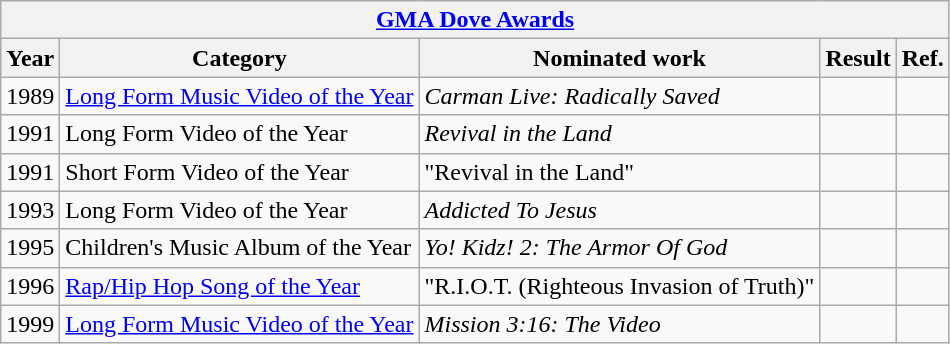<table class="wikitable sortable">
<tr>
<th colspan="5"><a href='#'>GMA Dove Awards</a></th>
</tr>
<tr>
<th>Year</th>
<th>Category</th>
<th>Nominated work</th>
<th>Result</th>
<th class="unsortable">Ref.</th>
</tr>
<tr>
<td>1989</td>
<td><a href='#'>Long Form Music Video of the Year</a></td>
<td><em>Carman Live: Radically Saved</em></td>
<td></td>
<td></td>
</tr>
<tr>
<td>1991</td>
<td>Long Form Video of the Year</td>
<td><em>Revival in the Land</em></td>
<td></td>
<td></td>
</tr>
<tr>
<td>1991</td>
<td>Short Form Video of the Year</td>
<td>"Revival in the Land"</td>
<td></td>
<td></td>
</tr>
<tr>
<td>1993</td>
<td>Long Form Video of the Year</td>
<td><em>Addicted To Jesus</em></td>
<td></td>
<td></td>
</tr>
<tr>
<td>1995</td>
<td>Children's Music Album of the Year</td>
<td><em>Yo! Kidz! 2: The Armor Of God</em></td>
<td></td>
<td></td>
</tr>
<tr>
<td>1996</td>
<td><a href='#'>Rap/Hip Hop Song of the Year</a></td>
<td>"R.I.O.T. (Righteous Invasion of Truth)"</td>
<td></td>
<td></td>
</tr>
<tr>
<td>1999</td>
<td><a href='#'>Long Form Music Video of the Year</a></td>
<td><em>Mission 3:16: The Video</em></td>
<td></td>
<td></td>
</tr>
</table>
